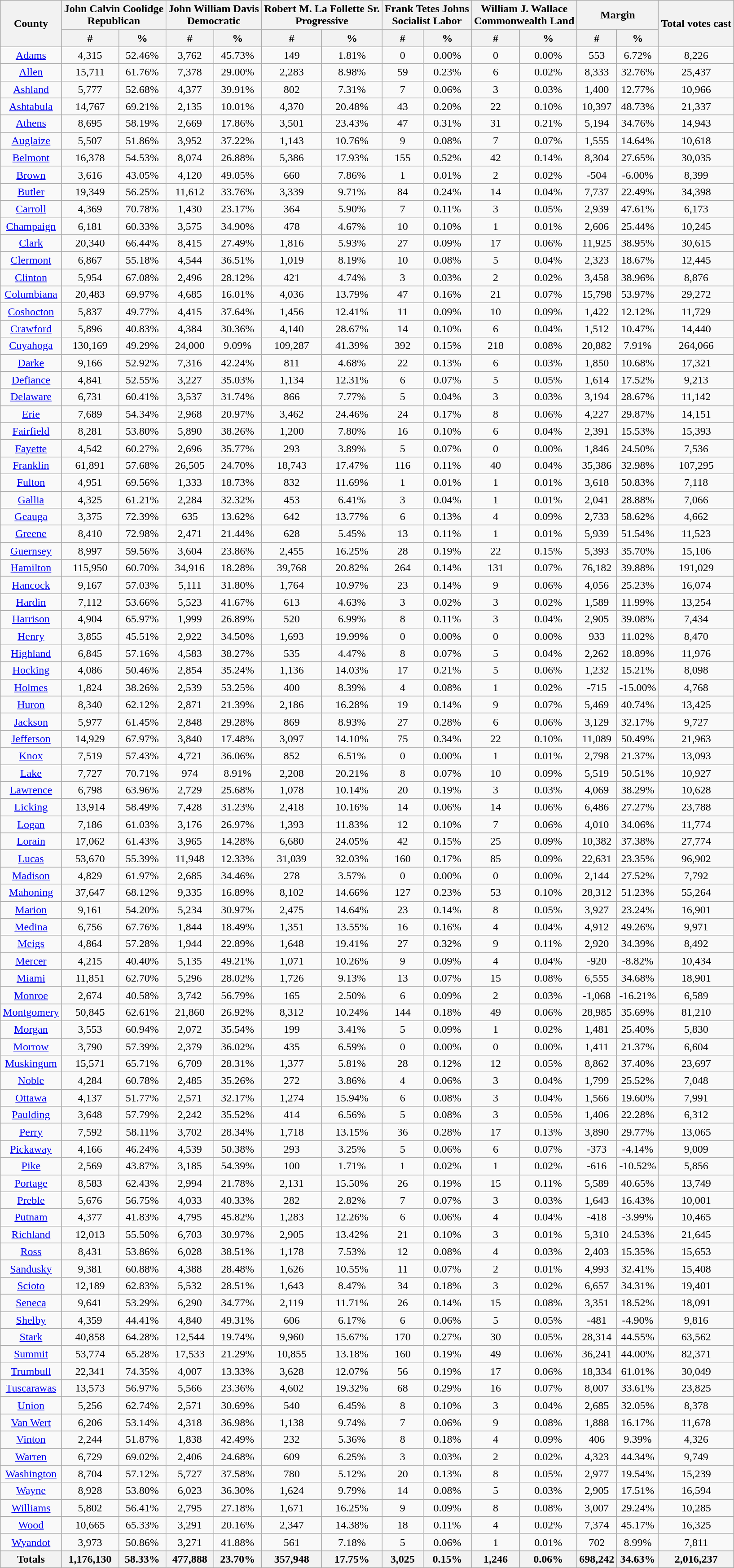<table class="wikitable sortable" style="text-align:center">
<tr>
<th colspan="1" rowspan="2">County</th>
<th style="text-align:center;" colspan="2">John Calvin Coolidge<br>Republican</th>
<th style="text-align:center;" colspan="2">John William Davis<br> Democratic</th>
<th style="text-align:center;" colspan="2">Robert M. La Follette Sr.<br>Progressive</th>
<th style="text-align:center;" colspan="2">Frank Tetes Johns<br>Socialist Labor</th>
<th style="text-align:center;" colspan="2">William J. Wallace<br>Commonwealth Land</th>
<th style="text-align:center;" colspan="2">Margin</th>
<th colspan="1" rowspan="2" style="text-align:center;">Total votes cast</th>
</tr>
<tr>
<th style="text-align:center;" data-sort-type="number">#</th>
<th style="text-align:center;" data-sort-type="number">%</th>
<th style="text-align:center;" data-sort-type="number">#</th>
<th style="text-align:center;" data-sort-type="number">%</th>
<th style="text-align:center;" data-sort-type="number">#</th>
<th style="text-align:center;" data-sort-type="number">%</th>
<th style="text-align:center;" data-sort-type="number">#</th>
<th style="text-align:center;" data-sort-type="number">%</th>
<th style="text-align:center;" data-sort-type="number">#</th>
<th style="text-align:center;" data-sort-type="number">%</th>
<th style="text-align:center;" data-sort-type="number">#</th>
<th style="text-align:center;" data-sort-type="number">%</th>
</tr>
<tr style="text-align:center;">
<td><a href='#'>Adams</a></td>
<td>4,315</td>
<td>52.46%</td>
<td>3,762</td>
<td>45.73%</td>
<td>149</td>
<td>1.81%</td>
<td>0</td>
<td>0.00%</td>
<td>0</td>
<td>0.00%</td>
<td>553</td>
<td>6.72%</td>
<td>8,226</td>
</tr>
<tr style="text-align:center;">
<td><a href='#'>Allen</a></td>
<td>15,711</td>
<td>61.76%</td>
<td>7,378</td>
<td>29.00%</td>
<td>2,283</td>
<td>8.98%</td>
<td>59</td>
<td>0.23%</td>
<td>6</td>
<td>0.02%</td>
<td>8,333</td>
<td>32.76%</td>
<td>25,437</td>
</tr>
<tr style="text-align:center;">
<td><a href='#'>Ashland</a></td>
<td>5,777</td>
<td>52.68%</td>
<td>4,377</td>
<td>39.91%</td>
<td>802</td>
<td>7.31%</td>
<td>7</td>
<td>0.06%</td>
<td>3</td>
<td>0.03%</td>
<td>1,400</td>
<td>12.77%</td>
<td>10,966</td>
</tr>
<tr style="text-align:center;">
<td><a href='#'>Ashtabula</a></td>
<td>14,767</td>
<td>69.21%</td>
<td>2,135</td>
<td>10.01%</td>
<td>4,370</td>
<td>20.48%</td>
<td>43</td>
<td>0.20%</td>
<td>22</td>
<td>0.10%</td>
<td>10,397</td>
<td>48.73%</td>
<td>21,337</td>
</tr>
<tr style="text-align:center;">
<td><a href='#'>Athens</a></td>
<td>8,695</td>
<td>58.19%</td>
<td>2,669</td>
<td>17.86%</td>
<td>3,501</td>
<td>23.43%</td>
<td>47</td>
<td>0.31%</td>
<td>31</td>
<td>0.21%</td>
<td>5,194</td>
<td>34.76%</td>
<td>14,943</td>
</tr>
<tr style="text-align:center;">
<td><a href='#'>Auglaize</a></td>
<td>5,507</td>
<td>51.86%</td>
<td>3,952</td>
<td>37.22%</td>
<td>1,143</td>
<td>10.76%</td>
<td>9</td>
<td>0.08%</td>
<td>7</td>
<td>0.07%</td>
<td>1,555</td>
<td>14.64%</td>
<td>10,618</td>
</tr>
<tr style="text-align:center;">
<td><a href='#'>Belmont</a></td>
<td>16,378</td>
<td>54.53%</td>
<td>8,074</td>
<td>26.88%</td>
<td>5,386</td>
<td>17.93%</td>
<td>155</td>
<td>0.52%</td>
<td>42</td>
<td>0.14%</td>
<td>8,304</td>
<td>27.65%</td>
<td>30,035</td>
</tr>
<tr style="text-align:center;">
<td><a href='#'>Brown</a></td>
<td>3,616</td>
<td>43.05%</td>
<td>4,120</td>
<td>49.05%</td>
<td>660</td>
<td>7.86%</td>
<td>1</td>
<td>0.01%</td>
<td>2</td>
<td>0.02%</td>
<td>-504</td>
<td>-6.00%</td>
<td>8,399</td>
</tr>
<tr style="text-align:center;">
<td><a href='#'>Butler</a></td>
<td>19,349</td>
<td>56.25%</td>
<td>11,612</td>
<td>33.76%</td>
<td>3,339</td>
<td>9.71%</td>
<td>84</td>
<td>0.24%</td>
<td>14</td>
<td>0.04%</td>
<td>7,737</td>
<td>22.49%</td>
<td>34,398</td>
</tr>
<tr style="text-align:center;">
<td><a href='#'>Carroll</a></td>
<td>4,369</td>
<td>70.78%</td>
<td>1,430</td>
<td>23.17%</td>
<td>364</td>
<td>5.90%</td>
<td>7</td>
<td>0.11%</td>
<td>3</td>
<td>0.05%</td>
<td>2,939</td>
<td>47.61%</td>
<td>6,173</td>
</tr>
<tr style="text-align:center;">
<td><a href='#'>Champaign</a></td>
<td>6,181</td>
<td>60.33%</td>
<td>3,575</td>
<td>34.90%</td>
<td>478</td>
<td>4.67%</td>
<td>10</td>
<td>0.10%</td>
<td>1</td>
<td>0.01%</td>
<td>2,606</td>
<td>25.44%</td>
<td>10,245</td>
</tr>
<tr style="text-align:center;">
<td><a href='#'>Clark</a></td>
<td>20,340</td>
<td>66.44%</td>
<td>8,415</td>
<td>27.49%</td>
<td>1,816</td>
<td>5.93%</td>
<td>27</td>
<td>0.09%</td>
<td>17</td>
<td>0.06%</td>
<td>11,925</td>
<td>38.95%</td>
<td>30,615</td>
</tr>
<tr style="text-align:center;">
<td><a href='#'>Clermont</a></td>
<td>6,867</td>
<td>55.18%</td>
<td>4,544</td>
<td>36.51%</td>
<td>1,019</td>
<td>8.19%</td>
<td>10</td>
<td>0.08%</td>
<td>5</td>
<td>0.04%</td>
<td>2,323</td>
<td>18.67%</td>
<td>12,445</td>
</tr>
<tr style="text-align:center;">
<td><a href='#'>Clinton</a></td>
<td>5,954</td>
<td>67.08%</td>
<td>2,496</td>
<td>28.12%</td>
<td>421</td>
<td>4.74%</td>
<td>3</td>
<td>0.03%</td>
<td>2</td>
<td>0.02%</td>
<td>3,458</td>
<td>38.96%</td>
<td>8,876</td>
</tr>
<tr style="text-align:center;">
<td><a href='#'>Columbiana</a></td>
<td>20,483</td>
<td>69.97%</td>
<td>4,685</td>
<td>16.01%</td>
<td>4,036</td>
<td>13.79%</td>
<td>47</td>
<td>0.16%</td>
<td>21</td>
<td>0.07%</td>
<td>15,798</td>
<td>53.97%</td>
<td>29,272</td>
</tr>
<tr style="text-align:center;">
<td><a href='#'>Coshocton</a></td>
<td>5,837</td>
<td>49.77%</td>
<td>4,415</td>
<td>37.64%</td>
<td>1,456</td>
<td>12.41%</td>
<td>11</td>
<td>0.09%</td>
<td>10</td>
<td>0.09%</td>
<td>1,422</td>
<td>12.12%</td>
<td>11,729</td>
</tr>
<tr style="text-align:center;">
<td><a href='#'>Crawford</a></td>
<td>5,896</td>
<td>40.83%</td>
<td>4,384</td>
<td>30.36%</td>
<td>4,140</td>
<td>28.67%</td>
<td>14</td>
<td>0.10%</td>
<td>6</td>
<td>0.04%</td>
<td>1,512</td>
<td>10.47%</td>
<td>14,440</td>
</tr>
<tr style="text-align:center;">
<td><a href='#'>Cuyahoga</a></td>
<td>130,169</td>
<td>49.29%</td>
<td>24,000</td>
<td>9.09%</td>
<td>109,287</td>
<td>41.39%</td>
<td>392</td>
<td>0.15%</td>
<td>218</td>
<td>0.08%</td>
<td>20,882</td>
<td>7.91%</td>
<td>264,066</td>
</tr>
<tr style="text-align:center;">
<td><a href='#'>Darke</a></td>
<td>9,166</td>
<td>52.92%</td>
<td>7,316</td>
<td>42.24%</td>
<td>811</td>
<td>4.68%</td>
<td>22</td>
<td>0.13%</td>
<td>6</td>
<td>0.03%</td>
<td>1,850</td>
<td>10.68%</td>
<td>17,321</td>
</tr>
<tr style="text-align:center;">
<td><a href='#'>Defiance</a></td>
<td>4,841</td>
<td>52.55%</td>
<td>3,227</td>
<td>35.03%</td>
<td>1,134</td>
<td>12.31%</td>
<td>6</td>
<td>0.07%</td>
<td>5</td>
<td>0.05%</td>
<td>1,614</td>
<td>17.52%</td>
<td>9,213</td>
</tr>
<tr style="text-align:center;">
<td><a href='#'>Delaware</a></td>
<td>6,731</td>
<td>60.41%</td>
<td>3,537</td>
<td>31.74%</td>
<td>866</td>
<td>7.77%</td>
<td>5</td>
<td>0.04%</td>
<td>3</td>
<td>0.03%</td>
<td>3,194</td>
<td>28.67%</td>
<td>11,142</td>
</tr>
<tr style="text-align:center;">
<td><a href='#'>Erie</a></td>
<td>7,689</td>
<td>54.34%</td>
<td>2,968</td>
<td>20.97%</td>
<td>3,462</td>
<td>24.46%</td>
<td>24</td>
<td>0.17%</td>
<td>8</td>
<td>0.06%</td>
<td>4,227</td>
<td>29.87%</td>
<td>14,151</td>
</tr>
<tr style="text-align:center;">
<td><a href='#'>Fairfield</a></td>
<td>8,281</td>
<td>53.80%</td>
<td>5,890</td>
<td>38.26%</td>
<td>1,200</td>
<td>7.80%</td>
<td>16</td>
<td>0.10%</td>
<td>6</td>
<td>0.04%</td>
<td>2,391</td>
<td>15.53%</td>
<td>15,393</td>
</tr>
<tr style="text-align:center;">
<td><a href='#'>Fayette</a></td>
<td>4,542</td>
<td>60.27%</td>
<td>2,696</td>
<td>35.77%</td>
<td>293</td>
<td>3.89%</td>
<td>5</td>
<td>0.07%</td>
<td>0</td>
<td>0.00%</td>
<td>1,846</td>
<td>24.50%</td>
<td>7,536</td>
</tr>
<tr style="text-align:center;">
<td><a href='#'>Franklin</a></td>
<td>61,891</td>
<td>57.68%</td>
<td>26,505</td>
<td>24.70%</td>
<td>18,743</td>
<td>17.47%</td>
<td>116</td>
<td>0.11%</td>
<td>40</td>
<td>0.04%</td>
<td>35,386</td>
<td>32.98%</td>
<td>107,295</td>
</tr>
<tr style="text-align:center;">
<td><a href='#'>Fulton</a></td>
<td>4,951</td>
<td>69.56%</td>
<td>1,333</td>
<td>18.73%</td>
<td>832</td>
<td>11.69%</td>
<td>1</td>
<td>0.01%</td>
<td>1</td>
<td>0.01%</td>
<td>3,618</td>
<td>50.83%</td>
<td>7,118</td>
</tr>
<tr style="text-align:center;">
<td><a href='#'>Gallia</a></td>
<td>4,325</td>
<td>61.21%</td>
<td>2,284</td>
<td>32.32%</td>
<td>453</td>
<td>6.41%</td>
<td>3</td>
<td>0.04%</td>
<td>1</td>
<td>0.01%</td>
<td>2,041</td>
<td>28.88%</td>
<td>7,066</td>
</tr>
<tr style="text-align:center;">
<td><a href='#'>Geauga</a></td>
<td>3,375</td>
<td>72.39%</td>
<td>635</td>
<td>13.62%</td>
<td>642</td>
<td>13.77%</td>
<td>6</td>
<td>0.13%</td>
<td>4</td>
<td>0.09%</td>
<td>2,733</td>
<td>58.62%</td>
<td>4,662</td>
</tr>
<tr style="text-align:center;">
<td><a href='#'>Greene</a></td>
<td>8,410</td>
<td>72.98%</td>
<td>2,471</td>
<td>21.44%</td>
<td>628</td>
<td>5.45%</td>
<td>13</td>
<td>0.11%</td>
<td>1</td>
<td>0.01%</td>
<td>5,939</td>
<td>51.54%</td>
<td>11,523</td>
</tr>
<tr style="text-align:center;">
<td><a href='#'>Guernsey</a></td>
<td>8,997</td>
<td>59.56%</td>
<td>3,604</td>
<td>23.86%</td>
<td>2,455</td>
<td>16.25%</td>
<td>28</td>
<td>0.19%</td>
<td>22</td>
<td>0.15%</td>
<td>5,393</td>
<td>35.70%</td>
<td>15,106</td>
</tr>
<tr style="text-align:center;">
<td><a href='#'>Hamilton</a></td>
<td>115,950</td>
<td>60.70%</td>
<td>34,916</td>
<td>18.28%</td>
<td>39,768</td>
<td>20.82%</td>
<td>264</td>
<td>0.14%</td>
<td>131</td>
<td>0.07%</td>
<td>76,182</td>
<td>39.88%</td>
<td>191,029</td>
</tr>
<tr style="text-align:center;">
<td><a href='#'>Hancock</a></td>
<td>9,167</td>
<td>57.03%</td>
<td>5,111</td>
<td>31.80%</td>
<td>1,764</td>
<td>10.97%</td>
<td>23</td>
<td>0.14%</td>
<td>9</td>
<td>0.06%</td>
<td>4,056</td>
<td>25.23%</td>
<td>16,074</td>
</tr>
<tr style="text-align:center;">
<td><a href='#'>Hardin</a></td>
<td>7,112</td>
<td>53.66%</td>
<td>5,523</td>
<td>41.67%</td>
<td>613</td>
<td>4.63%</td>
<td>3</td>
<td>0.02%</td>
<td>3</td>
<td>0.02%</td>
<td>1,589</td>
<td>11.99%</td>
<td>13,254</td>
</tr>
<tr style="text-align:center;">
<td><a href='#'>Harrison</a></td>
<td>4,904</td>
<td>65.97%</td>
<td>1,999</td>
<td>26.89%</td>
<td>520</td>
<td>6.99%</td>
<td>8</td>
<td>0.11%</td>
<td>3</td>
<td>0.04%</td>
<td>2,905</td>
<td>39.08%</td>
<td>7,434</td>
</tr>
<tr style="text-align:center;">
<td><a href='#'>Henry</a></td>
<td>3,855</td>
<td>45.51%</td>
<td>2,922</td>
<td>34.50%</td>
<td>1,693</td>
<td>19.99%</td>
<td>0</td>
<td>0.00%</td>
<td>0</td>
<td>0.00%</td>
<td>933</td>
<td>11.02%</td>
<td>8,470</td>
</tr>
<tr style="text-align:center;">
<td><a href='#'>Highland</a></td>
<td>6,845</td>
<td>57.16%</td>
<td>4,583</td>
<td>38.27%</td>
<td>535</td>
<td>4.47%</td>
<td>8</td>
<td>0.07%</td>
<td>5</td>
<td>0.04%</td>
<td>2,262</td>
<td>18.89%</td>
<td>11,976</td>
</tr>
<tr style="text-align:center;">
<td><a href='#'>Hocking</a></td>
<td>4,086</td>
<td>50.46%</td>
<td>2,854</td>
<td>35.24%</td>
<td>1,136</td>
<td>14.03%</td>
<td>17</td>
<td>0.21%</td>
<td>5</td>
<td>0.06%</td>
<td>1,232</td>
<td>15.21%</td>
<td>8,098</td>
</tr>
<tr style="text-align:center;">
<td><a href='#'>Holmes</a></td>
<td>1,824</td>
<td>38.26%</td>
<td>2,539</td>
<td>53.25%</td>
<td>400</td>
<td>8.39%</td>
<td>4</td>
<td>0.08%</td>
<td>1</td>
<td>0.02%</td>
<td>-715</td>
<td>-15.00%</td>
<td>4,768</td>
</tr>
<tr style="text-align:center;">
<td><a href='#'>Huron</a></td>
<td>8,340</td>
<td>62.12%</td>
<td>2,871</td>
<td>21.39%</td>
<td>2,186</td>
<td>16.28%</td>
<td>19</td>
<td>0.14%</td>
<td>9</td>
<td>0.07%</td>
<td>5,469</td>
<td>40.74%</td>
<td>13,425</td>
</tr>
<tr style="text-align:center;">
<td><a href='#'>Jackson</a></td>
<td>5,977</td>
<td>61.45%</td>
<td>2,848</td>
<td>29.28%</td>
<td>869</td>
<td>8.93%</td>
<td>27</td>
<td>0.28%</td>
<td>6</td>
<td>0.06%</td>
<td>3,129</td>
<td>32.17%</td>
<td>9,727</td>
</tr>
<tr style="text-align:center;">
<td><a href='#'>Jefferson</a></td>
<td>14,929</td>
<td>67.97%</td>
<td>3,840</td>
<td>17.48%</td>
<td>3,097</td>
<td>14.10%</td>
<td>75</td>
<td>0.34%</td>
<td>22</td>
<td>0.10%</td>
<td>11,089</td>
<td>50.49%</td>
<td>21,963</td>
</tr>
<tr style="text-align:center;">
<td><a href='#'>Knox</a></td>
<td>7,519</td>
<td>57.43%</td>
<td>4,721</td>
<td>36.06%</td>
<td>852</td>
<td>6.51%</td>
<td>0</td>
<td>0.00%</td>
<td>1</td>
<td>0.01%</td>
<td>2,798</td>
<td>21.37%</td>
<td>13,093</td>
</tr>
<tr style="text-align:center;">
<td><a href='#'>Lake</a></td>
<td>7,727</td>
<td>70.71%</td>
<td>974</td>
<td>8.91%</td>
<td>2,208</td>
<td>20.21%</td>
<td>8</td>
<td>0.07%</td>
<td>10</td>
<td>0.09%</td>
<td>5,519</td>
<td>50.51%</td>
<td>10,927</td>
</tr>
<tr style="text-align:center;">
<td><a href='#'>Lawrence</a></td>
<td>6,798</td>
<td>63.96%</td>
<td>2,729</td>
<td>25.68%</td>
<td>1,078</td>
<td>10.14%</td>
<td>20</td>
<td>0.19%</td>
<td>3</td>
<td>0.03%</td>
<td>4,069</td>
<td>38.29%</td>
<td>10,628</td>
</tr>
<tr style="text-align:center;">
<td><a href='#'>Licking</a></td>
<td>13,914</td>
<td>58.49%</td>
<td>7,428</td>
<td>31.23%</td>
<td>2,418</td>
<td>10.16%</td>
<td>14</td>
<td>0.06%</td>
<td>14</td>
<td>0.06%</td>
<td>6,486</td>
<td>27.27%</td>
<td>23,788</td>
</tr>
<tr style="text-align:center;">
<td><a href='#'>Logan</a></td>
<td>7,186</td>
<td>61.03%</td>
<td>3,176</td>
<td>26.97%</td>
<td>1,393</td>
<td>11.83%</td>
<td>12</td>
<td>0.10%</td>
<td>7</td>
<td>0.06%</td>
<td>4,010</td>
<td>34.06%</td>
<td>11,774</td>
</tr>
<tr style="text-align:center;">
<td><a href='#'>Lorain</a></td>
<td>17,062</td>
<td>61.43%</td>
<td>3,965</td>
<td>14.28%</td>
<td>6,680</td>
<td>24.05%</td>
<td>42</td>
<td>0.15%</td>
<td>25</td>
<td>0.09%</td>
<td>10,382</td>
<td>37.38%</td>
<td>27,774</td>
</tr>
<tr style="text-align:center;">
<td><a href='#'>Lucas</a></td>
<td>53,670</td>
<td>55.39%</td>
<td>11,948</td>
<td>12.33%</td>
<td>31,039</td>
<td>32.03%</td>
<td>160</td>
<td>0.17%</td>
<td>85</td>
<td>0.09%</td>
<td>22,631</td>
<td>23.35%</td>
<td>96,902</td>
</tr>
<tr style="text-align:center;">
<td><a href='#'>Madison</a></td>
<td>4,829</td>
<td>61.97%</td>
<td>2,685</td>
<td>34.46%</td>
<td>278</td>
<td>3.57%</td>
<td>0</td>
<td>0.00%</td>
<td>0</td>
<td>0.00%</td>
<td>2,144</td>
<td>27.52%</td>
<td>7,792</td>
</tr>
<tr style="text-align:center;">
<td><a href='#'>Mahoning</a></td>
<td>37,647</td>
<td>68.12%</td>
<td>9,335</td>
<td>16.89%</td>
<td>8,102</td>
<td>14.66%</td>
<td>127</td>
<td>0.23%</td>
<td>53</td>
<td>0.10%</td>
<td>28,312</td>
<td>51.23%</td>
<td>55,264</td>
</tr>
<tr style="text-align:center;">
<td><a href='#'>Marion</a></td>
<td>9,161</td>
<td>54.20%</td>
<td>5,234</td>
<td>30.97%</td>
<td>2,475</td>
<td>14.64%</td>
<td>23</td>
<td>0.14%</td>
<td>8</td>
<td>0.05%</td>
<td>3,927</td>
<td>23.24%</td>
<td>16,901</td>
</tr>
<tr style="text-align:center;">
<td><a href='#'>Medina</a></td>
<td>6,756</td>
<td>67.76%</td>
<td>1,844</td>
<td>18.49%</td>
<td>1,351</td>
<td>13.55%</td>
<td>16</td>
<td>0.16%</td>
<td>4</td>
<td>0.04%</td>
<td>4,912</td>
<td>49.26%</td>
<td>9,971</td>
</tr>
<tr style="text-align:center;">
<td><a href='#'>Meigs</a></td>
<td>4,864</td>
<td>57.28%</td>
<td>1,944</td>
<td>22.89%</td>
<td>1,648</td>
<td>19.41%</td>
<td>27</td>
<td>0.32%</td>
<td>9</td>
<td>0.11%</td>
<td>2,920</td>
<td>34.39%</td>
<td>8,492</td>
</tr>
<tr style="text-align:center;">
<td><a href='#'>Mercer</a></td>
<td>4,215</td>
<td>40.40%</td>
<td>5,135</td>
<td>49.21%</td>
<td>1,071</td>
<td>10.26%</td>
<td>9</td>
<td>0.09%</td>
<td>4</td>
<td>0.04%</td>
<td>-920</td>
<td>-8.82%</td>
<td>10,434</td>
</tr>
<tr style="text-align:center;">
<td><a href='#'>Miami</a></td>
<td>11,851</td>
<td>62.70%</td>
<td>5,296</td>
<td>28.02%</td>
<td>1,726</td>
<td>9.13%</td>
<td>13</td>
<td>0.07%</td>
<td>15</td>
<td>0.08%</td>
<td>6,555</td>
<td>34.68%</td>
<td>18,901</td>
</tr>
<tr style="text-align:center;">
<td><a href='#'>Monroe</a></td>
<td>2,674</td>
<td>40.58%</td>
<td>3,742</td>
<td>56.79%</td>
<td>165</td>
<td>2.50%</td>
<td>6</td>
<td>0.09%</td>
<td>2</td>
<td>0.03%</td>
<td>-1,068</td>
<td>-16.21%</td>
<td>6,589</td>
</tr>
<tr style="text-align:center;">
<td><a href='#'>Montgomery</a></td>
<td>50,845</td>
<td>62.61%</td>
<td>21,860</td>
<td>26.92%</td>
<td>8,312</td>
<td>10.24%</td>
<td>144</td>
<td>0.18%</td>
<td>49</td>
<td>0.06%</td>
<td>28,985</td>
<td>35.69%</td>
<td>81,210</td>
</tr>
<tr style="text-align:center;">
<td><a href='#'>Morgan</a></td>
<td>3,553</td>
<td>60.94%</td>
<td>2,072</td>
<td>35.54%</td>
<td>199</td>
<td>3.41%</td>
<td>5</td>
<td>0.09%</td>
<td>1</td>
<td>0.02%</td>
<td>1,481</td>
<td>25.40%</td>
<td>5,830</td>
</tr>
<tr style="text-align:center;">
<td><a href='#'>Morrow</a></td>
<td>3,790</td>
<td>57.39%</td>
<td>2,379</td>
<td>36.02%</td>
<td>435</td>
<td>6.59%</td>
<td>0</td>
<td>0.00%</td>
<td>0</td>
<td>0.00%</td>
<td>1,411</td>
<td>21.37%</td>
<td>6,604</td>
</tr>
<tr style="text-align:center;">
<td><a href='#'>Muskingum</a></td>
<td>15,571</td>
<td>65.71%</td>
<td>6,709</td>
<td>28.31%</td>
<td>1,377</td>
<td>5.81%</td>
<td>28</td>
<td>0.12%</td>
<td>12</td>
<td>0.05%</td>
<td>8,862</td>
<td>37.40%</td>
<td>23,697</td>
</tr>
<tr style="text-align:center;">
<td><a href='#'>Noble</a></td>
<td>4,284</td>
<td>60.78%</td>
<td>2,485</td>
<td>35.26%</td>
<td>272</td>
<td>3.86%</td>
<td>4</td>
<td>0.06%</td>
<td>3</td>
<td>0.04%</td>
<td>1,799</td>
<td>25.52%</td>
<td>7,048</td>
</tr>
<tr style="text-align:center;">
<td><a href='#'>Ottawa</a></td>
<td>4,137</td>
<td>51.77%</td>
<td>2,571</td>
<td>32.17%</td>
<td>1,274</td>
<td>15.94%</td>
<td>6</td>
<td>0.08%</td>
<td>3</td>
<td>0.04%</td>
<td>1,566</td>
<td>19.60%</td>
<td>7,991</td>
</tr>
<tr style="text-align:center;">
<td><a href='#'>Paulding</a></td>
<td>3,648</td>
<td>57.79%</td>
<td>2,242</td>
<td>35.52%</td>
<td>414</td>
<td>6.56%</td>
<td>5</td>
<td>0.08%</td>
<td>3</td>
<td>0.05%</td>
<td>1,406</td>
<td>22.28%</td>
<td>6,312</td>
</tr>
<tr style="text-align:center;">
<td><a href='#'>Perry</a></td>
<td>7,592</td>
<td>58.11%</td>
<td>3,702</td>
<td>28.34%</td>
<td>1,718</td>
<td>13.15%</td>
<td>36</td>
<td>0.28%</td>
<td>17</td>
<td>0.13%</td>
<td>3,890</td>
<td>29.77%</td>
<td>13,065</td>
</tr>
<tr style="text-align:center;">
<td><a href='#'>Pickaway</a></td>
<td>4,166</td>
<td>46.24%</td>
<td>4,539</td>
<td>50.38%</td>
<td>293</td>
<td>3.25%</td>
<td>5</td>
<td>0.06%</td>
<td>6</td>
<td>0.07%</td>
<td>-373</td>
<td>-4.14%</td>
<td>9,009</td>
</tr>
<tr style="text-align:center;">
<td><a href='#'>Pike</a></td>
<td>2,569</td>
<td>43.87%</td>
<td>3,185</td>
<td>54.39%</td>
<td>100</td>
<td>1.71%</td>
<td>1</td>
<td>0.02%</td>
<td>1</td>
<td>0.02%</td>
<td>-616</td>
<td>-10.52%</td>
<td>5,856</td>
</tr>
<tr style="text-align:center;">
<td><a href='#'>Portage</a></td>
<td>8,583</td>
<td>62.43%</td>
<td>2,994</td>
<td>21.78%</td>
<td>2,131</td>
<td>15.50%</td>
<td>26</td>
<td>0.19%</td>
<td>15</td>
<td>0.11%</td>
<td>5,589</td>
<td>40.65%</td>
<td>13,749</td>
</tr>
<tr style="text-align:center;">
<td><a href='#'>Preble</a></td>
<td>5,676</td>
<td>56.75%</td>
<td>4,033</td>
<td>40.33%</td>
<td>282</td>
<td>2.82%</td>
<td>7</td>
<td>0.07%</td>
<td>3</td>
<td>0.03%</td>
<td>1,643</td>
<td>16.43%</td>
<td>10,001</td>
</tr>
<tr style="text-align:center;">
<td><a href='#'>Putnam</a></td>
<td>4,377</td>
<td>41.83%</td>
<td>4,795</td>
<td>45.82%</td>
<td>1,283</td>
<td>12.26%</td>
<td>6</td>
<td>0.06%</td>
<td>4</td>
<td>0.04%</td>
<td>-418</td>
<td>-3.99%</td>
<td>10,465</td>
</tr>
<tr style="text-align:center;">
<td><a href='#'>Richland</a></td>
<td>12,013</td>
<td>55.50%</td>
<td>6,703</td>
<td>30.97%</td>
<td>2,905</td>
<td>13.42%</td>
<td>21</td>
<td>0.10%</td>
<td>3</td>
<td>0.01%</td>
<td>5,310</td>
<td>24.53%</td>
<td>21,645</td>
</tr>
<tr style="text-align:center;">
<td><a href='#'>Ross</a></td>
<td>8,431</td>
<td>53.86%</td>
<td>6,028</td>
<td>38.51%</td>
<td>1,178</td>
<td>7.53%</td>
<td>12</td>
<td>0.08%</td>
<td>4</td>
<td>0.03%</td>
<td>2,403</td>
<td>15.35%</td>
<td>15,653</td>
</tr>
<tr style="text-align:center;">
<td><a href='#'>Sandusky</a></td>
<td>9,381</td>
<td>60.88%</td>
<td>4,388</td>
<td>28.48%</td>
<td>1,626</td>
<td>10.55%</td>
<td>11</td>
<td>0.07%</td>
<td>2</td>
<td>0.01%</td>
<td>4,993</td>
<td>32.41%</td>
<td>15,408</td>
</tr>
<tr style="text-align:center;">
<td><a href='#'>Scioto</a></td>
<td>12,189</td>
<td>62.83%</td>
<td>5,532</td>
<td>28.51%</td>
<td>1,643</td>
<td>8.47%</td>
<td>34</td>
<td>0.18%</td>
<td>3</td>
<td>0.02%</td>
<td>6,657</td>
<td>34.31%</td>
<td>19,401</td>
</tr>
<tr style="text-align:center;">
<td><a href='#'>Seneca</a></td>
<td>9,641</td>
<td>53.29%</td>
<td>6,290</td>
<td>34.77%</td>
<td>2,119</td>
<td>11.71%</td>
<td>26</td>
<td>0.14%</td>
<td>15</td>
<td>0.08%</td>
<td>3,351</td>
<td>18.52%</td>
<td>18,091</td>
</tr>
<tr style="text-align:center;">
<td><a href='#'>Shelby</a></td>
<td>4,359</td>
<td>44.41%</td>
<td>4,840</td>
<td>49.31%</td>
<td>606</td>
<td>6.17%</td>
<td>6</td>
<td>0.06%</td>
<td>5</td>
<td>0.05%</td>
<td>-481</td>
<td>-4.90%</td>
<td>9,816</td>
</tr>
<tr style="text-align:center;">
<td><a href='#'>Stark</a></td>
<td>40,858</td>
<td>64.28%</td>
<td>12,544</td>
<td>19.74%</td>
<td>9,960</td>
<td>15.67%</td>
<td>170</td>
<td>0.27%</td>
<td>30</td>
<td>0.05%</td>
<td>28,314</td>
<td>44.55%</td>
<td>63,562</td>
</tr>
<tr style="text-align:center;">
<td><a href='#'>Summit</a></td>
<td>53,774</td>
<td>65.28%</td>
<td>17,533</td>
<td>21.29%</td>
<td>10,855</td>
<td>13.18%</td>
<td>160</td>
<td>0.19%</td>
<td>49</td>
<td>0.06%</td>
<td>36,241</td>
<td>44.00%</td>
<td>82,371</td>
</tr>
<tr style="text-align:center;">
<td><a href='#'>Trumbull</a></td>
<td>22,341</td>
<td>74.35%</td>
<td>4,007</td>
<td>13.33%</td>
<td>3,628</td>
<td>12.07%</td>
<td>56</td>
<td>0.19%</td>
<td>17</td>
<td>0.06%</td>
<td>18,334</td>
<td>61.01%</td>
<td>30,049</td>
</tr>
<tr style="text-align:center;">
<td><a href='#'>Tuscarawas</a></td>
<td>13,573</td>
<td>56.97%</td>
<td>5,566</td>
<td>23.36%</td>
<td>4,602</td>
<td>19.32%</td>
<td>68</td>
<td>0.29%</td>
<td>16</td>
<td>0.07%</td>
<td>8,007</td>
<td>33.61%</td>
<td>23,825</td>
</tr>
<tr style="text-align:center;">
<td><a href='#'>Union</a></td>
<td>5,256</td>
<td>62.74%</td>
<td>2,571</td>
<td>30.69%</td>
<td>540</td>
<td>6.45%</td>
<td>8</td>
<td>0.10%</td>
<td>3</td>
<td>0.04%</td>
<td>2,685</td>
<td>32.05%</td>
<td>8,378</td>
</tr>
<tr style="text-align:center;">
<td><a href='#'>Van Wert</a></td>
<td>6,206</td>
<td>53.14%</td>
<td>4,318</td>
<td>36.98%</td>
<td>1,138</td>
<td>9.74%</td>
<td>7</td>
<td>0.06%</td>
<td>9</td>
<td>0.08%</td>
<td>1,888</td>
<td>16.17%</td>
<td>11,678</td>
</tr>
<tr style="text-align:center;">
<td><a href='#'>Vinton</a></td>
<td>2,244</td>
<td>51.87%</td>
<td>1,838</td>
<td>42.49%</td>
<td>232</td>
<td>5.36%</td>
<td>8</td>
<td>0.18%</td>
<td>4</td>
<td>0.09%</td>
<td>406</td>
<td>9.39%</td>
<td>4,326</td>
</tr>
<tr style="text-align:center;">
<td><a href='#'>Warren</a></td>
<td>6,729</td>
<td>69.02%</td>
<td>2,406</td>
<td>24.68%</td>
<td>609</td>
<td>6.25%</td>
<td>3</td>
<td>0.03%</td>
<td>2</td>
<td>0.02%</td>
<td>4,323</td>
<td>44.34%</td>
<td>9,749</td>
</tr>
<tr style="text-align:center;">
<td><a href='#'>Washington</a></td>
<td>8,704</td>
<td>57.12%</td>
<td>5,727</td>
<td>37.58%</td>
<td>780</td>
<td>5.12%</td>
<td>20</td>
<td>0.13%</td>
<td>8</td>
<td>0.05%</td>
<td>2,977</td>
<td>19.54%</td>
<td>15,239</td>
</tr>
<tr style="text-align:center;">
<td><a href='#'>Wayne</a></td>
<td>8,928</td>
<td>53.80%</td>
<td>6,023</td>
<td>36.30%</td>
<td>1,624</td>
<td>9.79%</td>
<td>14</td>
<td>0.08%</td>
<td>5</td>
<td>0.03%</td>
<td>2,905</td>
<td>17.51%</td>
<td>16,594</td>
</tr>
<tr style="text-align:center;">
<td><a href='#'>Williams</a></td>
<td>5,802</td>
<td>56.41%</td>
<td>2,795</td>
<td>27.18%</td>
<td>1,671</td>
<td>16.25%</td>
<td>9</td>
<td>0.09%</td>
<td>8</td>
<td>0.08%</td>
<td>3,007</td>
<td>29.24%</td>
<td>10,285</td>
</tr>
<tr style="text-align:center;">
<td><a href='#'>Wood</a></td>
<td>10,665</td>
<td>65.33%</td>
<td>3,291</td>
<td>20.16%</td>
<td>2,347</td>
<td>14.38%</td>
<td>18</td>
<td>0.11%</td>
<td>4</td>
<td>0.02%</td>
<td>7,374</td>
<td>45.17%</td>
<td>16,325</td>
</tr>
<tr style="text-align:center;">
<td><a href='#'>Wyandot</a></td>
<td>3,973</td>
<td>50.86%</td>
<td>3,271</td>
<td>41.88%</td>
<td>561</td>
<td>7.18%</td>
<td>5</td>
<td>0.06%</td>
<td>1</td>
<td>0.01%</td>
<td>702</td>
<td>8.99%</td>
<td>7,811</td>
</tr>
<tr style="text-align:center;">
<th>Totals</th>
<th>1,176,130</th>
<th>58.33%</th>
<th>477,888</th>
<th>23.70%</th>
<th>357,948</th>
<th>17.75%</th>
<th>3,025</th>
<th>0.15%</th>
<th>1,246</th>
<th>0.06%</th>
<th>698,242</th>
<th>34.63%</th>
<th>2,016,237</th>
</tr>
</table>
